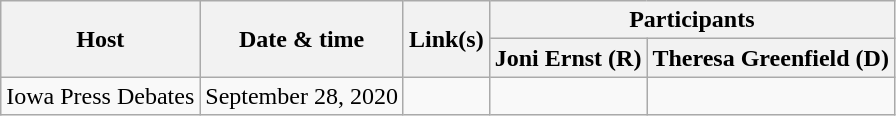<table class="wikitable sortable">
<tr>
<th rowspan="2">Host</th>
<th rowspan="2">Date & time</th>
<th rowspan="2">Link(s)</th>
<th colspan="2">Participants</th>
</tr>
<tr>
<th>Joni Ernst (R)</th>
<th>Theresa Greenfield (D)</th>
</tr>
<tr>
<td align="center">Iowa Press Debates</td>
<td align="center">September 28, 2020</td>
<td align="center"></td>
<td></td>
<td></td>
</tr>
</table>
